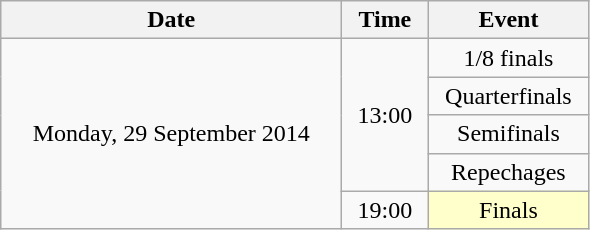<table class = "wikitable" style="text-align:center;">
<tr>
<th width=220>Date</th>
<th width=50>Time</th>
<th width=100>Event</th>
</tr>
<tr>
<td rowspan=5>Monday, 29 September 2014</td>
<td rowspan=4>13:00</td>
<td>1/8 finals</td>
</tr>
<tr>
<td>Quarterfinals</td>
</tr>
<tr>
<td>Semifinals</td>
</tr>
<tr>
<td>Repechages</td>
</tr>
<tr>
<td>19:00</td>
<td bgcolor=ffffcc>Finals</td>
</tr>
</table>
